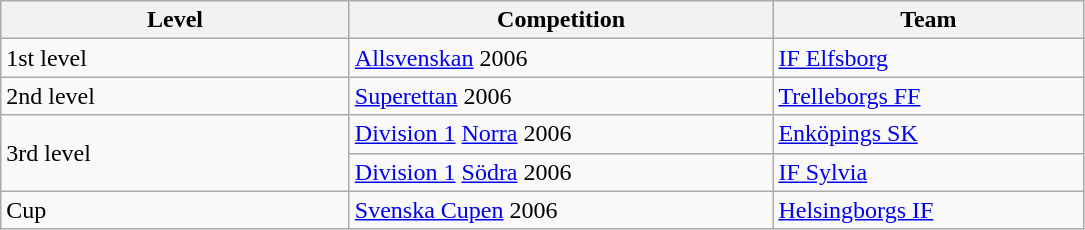<table class="wikitable" style="text-align: left;">
<tr>
<th style="width: 225px;">Level</th>
<th style="width: 275px;">Competition</th>
<th style="width: 200px;">Team</th>
</tr>
<tr>
<td>1st level</td>
<td><a href='#'>Allsvenskan</a> 2006</td>
<td><a href='#'>IF Elfsborg</a></td>
</tr>
<tr>
<td>2nd level</td>
<td><a href='#'>Superettan</a> 2006</td>
<td><a href='#'>Trelleborgs FF</a></td>
</tr>
<tr>
<td rowspan="2">3rd level</td>
<td><a href='#'>Division 1</a> <a href='#'>Norra</a> 2006</td>
<td><a href='#'>Enköpings SK</a></td>
</tr>
<tr>
<td><a href='#'>Division 1</a> <a href='#'>Södra</a> 2006</td>
<td><a href='#'>IF Sylvia</a></td>
</tr>
<tr>
<td>Cup</td>
<td><a href='#'>Svenska Cupen</a> 2006</td>
<td><a href='#'>Helsingborgs IF</a></td>
</tr>
</table>
